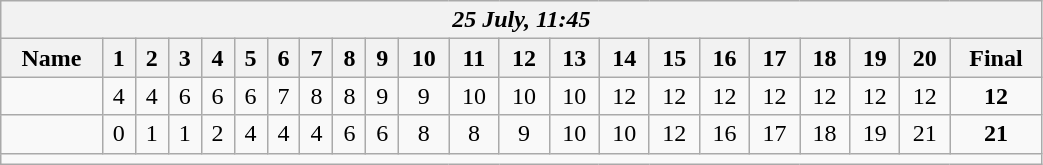<table class=wikitable style="text-align:center; width: 55%">
<tr>
<th colspan=22><em>25 July, 11:45</em></th>
</tr>
<tr>
<th>Name</th>
<th>1</th>
<th>2</th>
<th>3</th>
<th>4</th>
<th>5</th>
<th>6</th>
<th>7</th>
<th>8</th>
<th>9</th>
<th>10</th>
<th>11</th>
<th>12</th>
<th>13</th>
<th>14</th>
<th>15</th>
<th>16</th>
<th>17</th>
<th>18</th>
<th>19</th>
<th>20</th>
<th>Final</th>
</tr>
<tr>
<td align=left></td>
<td>4</td>
<td>4</td>
<td>6</td>
<td>6</td>
<td>6</td>
<td>7</td>
<td>8</td>
<td>8</td>
<td>9</td>
<td>9</td>
<td>10</td>
<td>10</td>
<td>10</td>
<td>12</td>
<td>12</td>
<td>12</td>
<td>12</td>
<td>12</td>
<td>12</td>
<td>12</td>
<td><strong>12</strong></td>
</tr>
<tr>
<td align=left><strong></strong></td>
<td>0</td>
<td>1</td>
<td>1</td>
<td>2</td>
<td>4</td>
<td>4</td>
<td>4</td>
<td>6</td>
<td>6</td>
<td>8</td>
<td>8</td>
<td>9</td>
<td>10</td>
<td>10</td>
<td>12</td>
<td>16</td>
<td>17</td>
<td>18</td>
<td>19</td>
<td>21</td>
<td><strong>21</strong></td>
</tr>
<tr>
<td colspan=22></td>
</tr>
</table>
